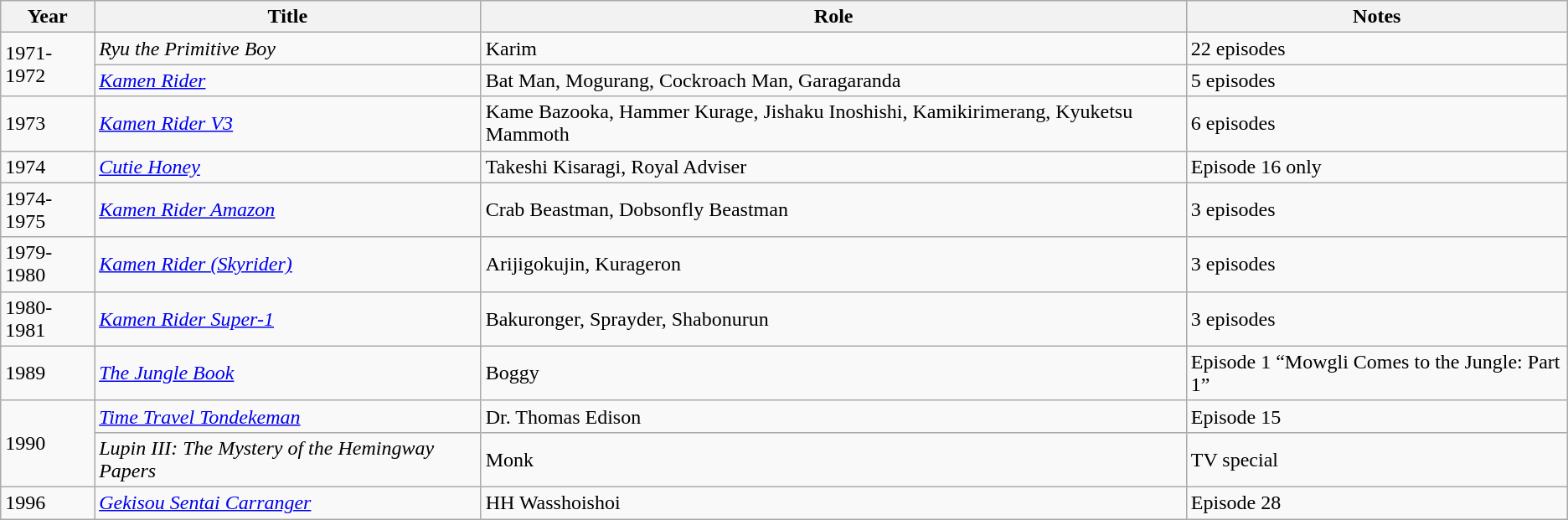<table class="wikitable">
<tr>
<th>Year</th>
<th>Title</th>
<th>Role</th>
<th>Notes</th>
</tr>
<tr>
<td rowspan = "2">1971-1972</td>
<td><em>Ryu the Primitive Boy</em></td>
<td>Karim</td>
<td>22 episodes</td>
</tr>
<tr>
<td><em><a href='#'>Kamen Rider</a></em></td>
<td>Bat Man, Mogurang, Cockroach Man, Garagaranda</td>
<td>5 episodes</td>
</tr>
<tr>
<td>1973</td>
<td><em><a href='#'>Kamen Rider V3</a></em></td>
<td>Kame Bazooka, Hammer Kurage, Jishaku Inoshishi, Kamikirimerang, Kyuketsu Mammoth</td>
<td>6 episodes</td>
</tr>
<tr>
<td>1974</td>
<td><em><a href='#'>Cutie Honey</a></em></td>
<td>Takeshi Kisaragi, Royal Adviser</td>
<td>Episode 16 only</td>
</tr>
<tr>
<td>1974-1975</td>
<td><em><a href='#'>Kamen Rider Amazon</a></em></td>
<td>Crab Beastman, Dobsonfly Beastman</td>
<td>3 episodes</td>
</tr>
<tr>
<td>1979-1980</td>
<td><em><a href='#'>Kamen Rider (Skyrider)</a></em></td>
<td>Arijigokujin, Kurageron</td>
<td>3 episodes</td>
</tr>
<tr>
<td>1980-1981</td>
<td><em><a href='#'>Kamen Rider Super-1</a></em></td>
<td>Bakuronger, Sprayder, Shabonurun</td>
<td>3 episodes</td>
</tr>
<tr>
<td>1989</td>
<td><em><a href='#'>The Jungle Book</a></em></td>
<td>Boggy</td>
<td>Episode 1 “Mowgli Comes to the Jungle: Part 1”</td>
</tr>
<tr>
<td rowspan = "2">1990</td>
<td><em><a href='#'>Time Travel Tondekeman</a></em></td>
<td>Dr. Thomas Edison</td>
<td>Episode 15</td>
</tr>
<tr>
<td><em>Lupin III: The Mystery of the Hemingway Papers</em></td>
<td>Monk</td>
<td>TV special</td>
</tr>
<tr>
<td>1996</td>
<td><em><a href='#'>Gekisou Sentai Carranger</a></em></td>
<td>HH Wasshoishoi</td>
<td>Episode 28</td>
</tr>
</table>
